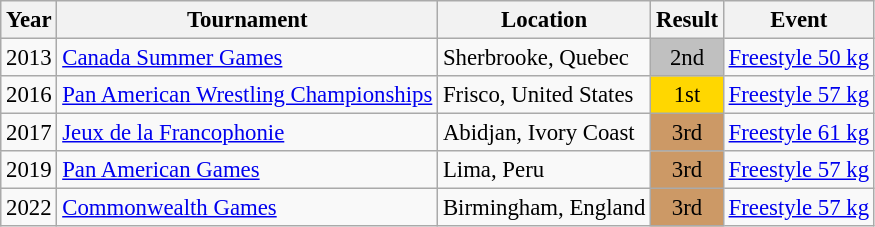<table class="wikitable" style="font-size:95%;">
<tr>
<th>Year</th>
<th>Tournament</th>
<th>Location</th>
<th>Result</th>
<th>Event</th>
</tr>
<tr>
<td>2013</td>
<td><a href='#'>Canada Summer Games</a></td>
<td>Sherbrooke, Quebec</td>
<td align="center" bgcolor="silver">2nd</td>
<td><a href='#'>Freestyle 50 kg</a></td>
</tr>
<tr>
<td>2016</td>
<td><a href='#'>Pan American Wrestling Championships</a></td>
<td>Frisco, United States</td>
<td align="center" bgcolor="gold">1st</td>
<td><a href='#'>Freestyle 57 kg</a></td>
</tr>
<tr>
<td>2017</td>
<td><a href='#'>Jeux de la Francophonie</a></td>
<td>Abidjan, Ivory Coast</td>
<td align="center" bgcolor="cc9966">3rd</td>
<td><a href='#'>Freestyle 61 kg</a></td>
</tr>
<tr>
<td>2019</td>
<td><a href='#'>Pan American Games</a></td>
<td>Lima, Peru</td>
<td align="center" bgcolor="cc9966">3rd</td>
<td><a href='#'>Freestyle 57 kg</a></td>
</tr>
<tr>
<td>2022</td>
<td><a href='#'>Commonwealth Games</a></td>
<td>Birmingham, England</td>
<td align="center" bgcolor="cc9966">3rd</td>
<td><a href='#'>Freestyle 57 kg</a></td>
</tr>
</table>
